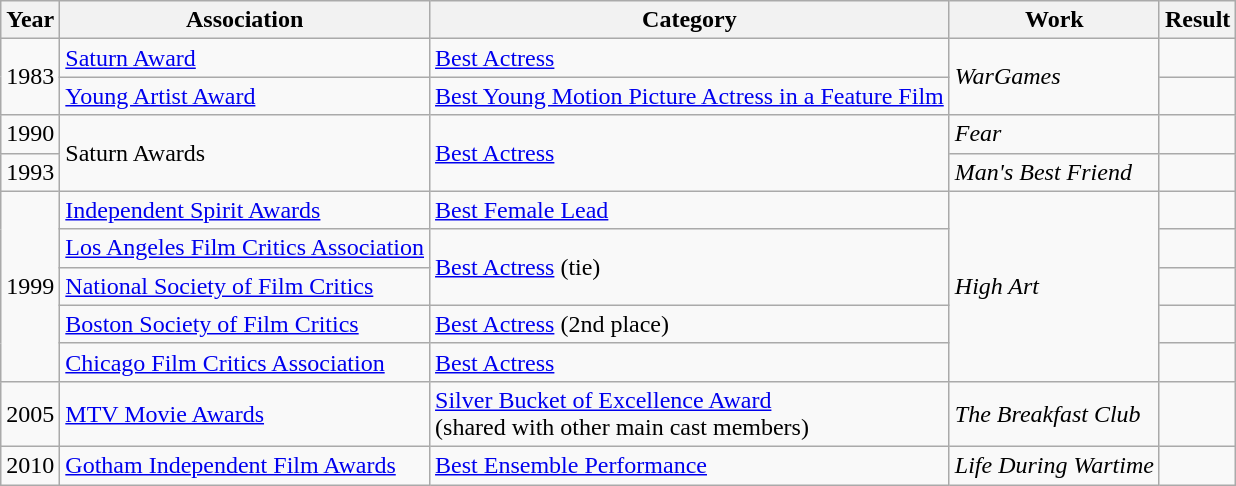<table class="wikitable">
<tr>
<th>Year</th>
<th>Association</th>
<th>Category</th>
<th>Work</th>
<th>Result</th>
</tr>
<tr>
<td rowspan=2>1983</td>
<td><a href='#'>Saturn Award</a></td>
<td><a href='#'>Best Actress</a></td>
<td rowspan=2><em>WarGames</em></td>
<td></td>
</tr>
<tr>
<td><a href='#'>Young Artist Award</a></td>
<td><a href='#'>Best Young Motion Picture Actress in a Feature Film</a></td>
<td></td>
</tr>
<tr>
<td>1990</td>
<td rowspan=2>Saturn Awards</td>
<td rowspan=2><a href='#'>Best Actress</a></td>
<td><em>Fear</em></td>
<td></td>
</tr>
<tr>
<td>1993</td>
<td><em>Man's Best Friend</em></td>
<td></td>
</tr>
<tr>
<td rowspan=5>1999</td>
<td><a href='#'>Independent Spirit Awards</a></td>
<td><a href='#'>Best Female Lead</a></td>
<td rowspan=5><em>High Art</em></td>
<td></td>
</tr>
<tr>
<td><a href='#'>Los Angeles Film Critics Association</a></td>
<td rowspan=2><a href='#'>Best Actress</a> (tie)</td>
<td></td>
</tr>
<tr>
<td><a href='#'>National Society of Film Critics</a></td>
<td></td>
</tr>
<tr>
<td><a href='#'>Boston Society of Film Critics</a></td>
<td><a href='#'>Best Actress</a> (2nd place)</td>
<td></td>
</tr>
<tr>
<td><a href='#'>Chicago Film Critics Association</a></td>
<td><a href='#'>Best Actress</a></td>
<td></td>
</tr>
<tr>
<td>2005</td>
<td><a href='#'>MTV Movie Awards</a></td>
<td><a href='#'>Silver Bucket of Excellence Award</a><br>(shared with other main cast members)</td>
<td><em>The Breakfast Club</em></td>
<td></td>
</tr>
<tr>
<td>2010</td>
<td><a href='#'>Gotham Independent Film Awards</a></td>
<td><a href='#'>Best Ensemble Performance</a></td>
<td><em>Life During Wartime</em></td>
<td></td>
</tr>
</table>
